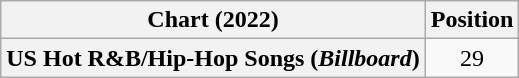<table class="wikitable plainrowheaders" style="text-align:center">
<tr>
<th scope="col">Chart (2022)</th>
<th scope="col">Position</th>
</tr>
<tr>
<th scope="row">US Hot R&B/Hip-Hop Songs (<em>Billboard</em>)</th>
<td>29</td>
</tr>
</table>
